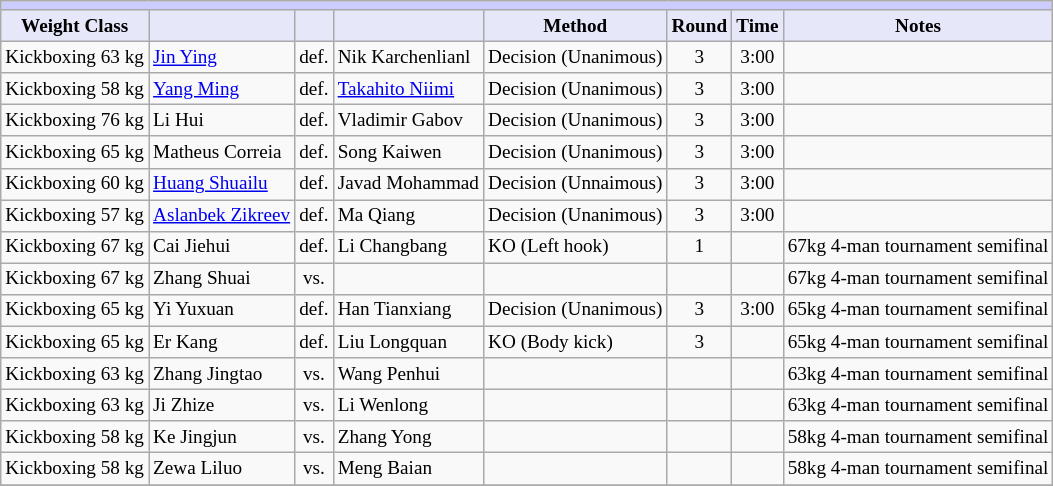<table class="wikitable" style="font-size: 80%;">
<tr>
<th colspan="8" style="background-color: #ccf; color: #000080; text-align: center;"></th>
</tr>
<tr>
<th colspan="1" style="background-color: #E6E8FA; color: #000000; text-align: center;">Weight Class</th>
<th colspan="1" style="background-color: #E6E8FA; color: #000000; text-align: center;"></th>
<th colspan="1" style="background-color: #E6E8FA; color: #000000; text-align: center;"></th>
<th colspan="1" style="background-color: #E6E8FA; color: #000000; text-align: center;"></th>
<th colspan="1" style="background-color: #E6E8FA; color: #000000; text-align: center;">Method</th>
<th colspan="1" style="background-color: #E6E8FA; color: #000000; text-align: center;">Round</th>
<th colspan="1" style="background-color: #E6E8FA; color: #000000; text-align: center;">Time</th>
<th colspan="1" style="background-color: #E6E8FA; color: #000000; text-align: center;">Notes</th>
</tr>
<tr>
<td>Kickboxing 63 kg</td>
<td> <a href='#'>Jin Ying</a></td>
<td align=center>def.</td>
<td> Nik Karchenlianl</td>
<td>Decision (Unanimous)</td>
<td align=center>3</td>
<td align=center>3:00</td>
<td></td>
</tr>
<tr>
<td>Kickboxing 58 kg</td>
<td> <a href='#'>Yang Ming</a></td>
<td align=center>def.</td>
<td> <a href='#'>Takahito Niimi</a></td>
<td>Decision (Unanimous)</td>
<td align=center>3</td>
<td align=center>3:00</td>
<td></td>
</tr>
<tr>
<td>Kickboxing 76 kg</td>
<td> Li Hui</td>
<td align=center>def.</td>
<td> Vladimir Gabov</td>
<td>Decision (Unanimous)</td>
<td align=center>3</td>
<td align=center>3:00</td>
<td></td>
</tr>
<tr>
<td>Kickboxing 65 kg</td>
<td> Matheus Correia</td>
<td align=center>def.</td>
<td> Song Kaiwen</td>
<td>Decision (Unanimous)</td>
<td align=center>3</td>
<td align=center>3:00</td>
<td></td>
</tr>
<tr>
<td>Kickboxing 60 kg</td>
<td> <a href='#'>Huang Shuailu</a></td>
<td align=center>def.</td>
<td> Javad Mohammad</td>
<td>Decision (Unnaimous)</td>
<td align=center>3</td>
<td align=center>3:00</td>
<td></td>
</tr>
<tr>
<td>Kickboxing 57 kg</td>
<td> <a href='#'>Aslanbek Zikreev</a></td>
<td align=center>def.</td>
<td> Ma Qiang</td>
<td>Decision (Unanimous)</td>
<td align=center>3</td>
<td align=center>3:00</td>
<td></td>
</tr>
<tr>
<td>Kickboxing 67 kg</td>
<td> Cai Jiehui</td>
<td align=center>def.</td>
<td> Li Changbang</td>
<td>KO (Left hook)</td>
<td align=center>1</td>
<td align=center></td>
<td>67kg 4-man tournament semifinal</td>
</tr>
<tr>
<td>Kickboxing 67 kg</td>
<td> Zhang Shuai</td>
<td align=center>vs.</td>
<td></td>
<td></td>
<td align=center></td>
<td align=center></td>
<td>67kg 4-man tournament semifinal</td>
</tr>
<tr>
<td>Kickboxing 65 kg</td>
<td> Yi Yuxuan</td>
<td align=center>def.</td>
<td> Han Tianxiang</td>
<td>Decision (Unanimous)</td>
<td align=center>3</td>
<td align=center>3:00</td>
<td>65kg 4-man tournament semifinal</td>
</tr>
<tr>
<td>Kickboxing 65 kg</td>
<td> Er Kang</td>
<td align=center>def.</td>
<td> Liu Longquan</td>
<td>KO (Body kick)</td>
<td align=center>3</td>
<td align=center></td>
<td>65kg 4-man tournament semifinal</td>
</tr>
<tr>
<td>Kickboxing 63 kg</td>
<td> Zhang Jingtao</td>
<td align=center>vs.</td>
<td> Wang Penhui</td>
<td></td>
<td align=center></td>
<td align=center></td>
<td>63kg 4-man tournament semifinal</td>
</tr>
<tr>
<td>Kickboxing 63 kg</td>
<td> Ji Zhize</td>
<td align=center>vs.</td>
<td> Li Wenlong</td>
<td></td>
<td align=center></td>
<td align=center></td>
<td>63kg 4-man tournament semifinal</td>
</tr>
<tr>
<td>Kickboxing 58 kg</td>
<td> Ke Jingjun</td>
<td align=center>vs.</td>
<td> Zhang Yong</td>
<td></td>
<td align=center></td>
<td align=center></td>
<td>58kg 4-man tournament semifinal</td>
</tr>
<tr>
<td>Kickboxing 58 kg</td>
<td> Zewa Liluo</td>
<td align=center>vs.</td>
<td> Meng Baian</td>
<td></td>
<td align=center></td>
<td align=center></td>
<td>58kg 4-man tournament semifinal</td>
</tr>
<tr>
</tr>
</table>
